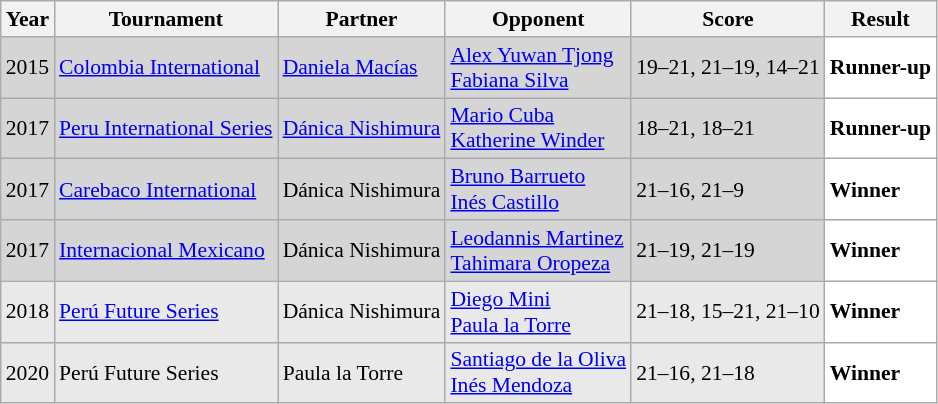<table class="sortable wikitable" style="font-size: 90%;">
<tr>
<th>Year</th>
<th>Tournament</th>
<th>Partner</th>
<th>Opponent</th>
<th>Score</th>
<th>Result</th>
</tr>
<tr style="background:#D5D5D5">
<td align="center">2015</td>
<td align="left"><a href='#'>Colombia International</a></td>
<td align="left"> <a href='#'>Daniela Macías</a></td>
<td align="left"> <a href='#'>Alex Yuwan Tjong</a><br> <a href='#'>Fabiana Silva</a></td>
<td align="left">19–21, 21–19, 14–21</td>
<td style="text-align:left; background:white"> <strong>Runner-up</strong></td>
</tr>
<tr style="background:#D5D5D5">
<td align="center">2017</td>
<td align="left"><a href='#'>Peru International Series</a></td>
<td align="left"> <a href='#'>Dánica Nishimura</a></td>
<td align="left"> <a href='#'>Mario Cuba</a><br> <a href='#'>Katherine Winder</a></td>
<td align="left">18–21, 18–21</td>
<td style="text-align:left; background:white"> <strong>Runner-up</strong></td>
</tr>
<tr style="background:#D5D5D5">
<td align="center">2017</td>
<td align="left"><a href='#'>Carebaco International</a></td>
<td align="left"> Dánica Nishimura</td>
<td align="left"> <a href='#'>Bruno Barrueto</a><br> <a href='#'>Inés Castillo</a></td>
<td align="left">21–16, 21–9</td>
<td style="text-align:left; background:white"> <strong>Winner</strong></td>
</tr>
<tr style="background:#D5D5D5">
<td align="center">2017</td>
<td align="left"><a href='#'>Internacional Mexicano</a></td>
<td align="left"> Dánica Nishimura</td>
<td align="left"> <a href='#'>Leodannis Martinez</a><br> <a href='#'>Tahimara Oropeza</a></td>
<td align="left">21–19, 21–19</td>
<td style="text-align:left; background:white"> <strong>Winner</strong></td>
</tr>
<tr style="background:#E9E9E9">
<td align="center">2018</td>
<td align="left"><a href='#'>Perú Future Series</a></td>
<td align="left"> Dánica Nishimura</td>
<td align="left"> <a href='#'>Diego Mini</a><br> <a href='#'>Paula la Torre</a></td>
<td align="left">21–18, 15–21, 21–10</td>
<td style="text-align:left; background:white"> <strong>Winner</strong></td>
</tr>
<tr style="background:#E9E9E9">
<td align="center">2020</td>
<td align="left">Perú Future Series</td>
<td align="left"> Paula la Torre</td>
<td align="left"> <a href='#'>Santiago de la Oliva</a><br> <a href='#'>Inés Mendoza</a></td>
<td align="left">21–16, 21–18</td>
<td style="text-align:left; background:white"> <strong>Winner</strong></td>
</tr>
</table>
